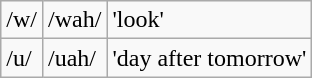<table class="wikitable">
<tr>
<td>/w/</td>
<td>/wah/</td>
<td>'look'</td>
</tr>
<tr>
<td>/u/</td>
<td>/uah/</td>
<td>'day after tomorrow'</td>
</tr>
</table>
